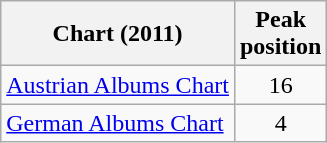<table class="wikitable sortable" style="text-align: center;">
<tr>
<th>Chart (2011)</th>
<th>Peak<br>position</th>
</tr>
<tr>
<td align="left"><a href='#'>Austrian Albums Chart</a></td>
<td>16</td>
</tr>
<tr>
<td align="left"><a href='#'>German Albums Chart</a></td>
<td>4</td>
</tr>
</table>
